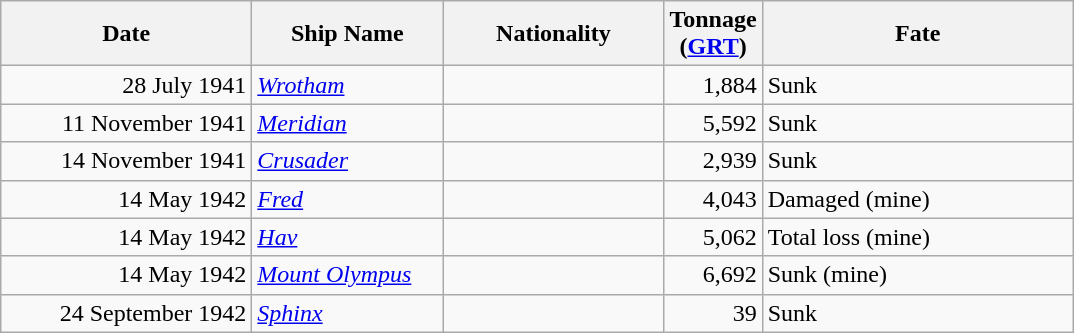<table class="wikitable sortable">
<tr>
<th width="160px">Date</th>
<th width="120px">Ship Name</th>
<th width="140px">Nationality</th>
<th width="25px">Tonnage<br>(<a href='#'>GRT</a>)</th>
<th width="200px">Fate</th>
</tr>
<tr>
<td align="right">28 July 1941</td>
<td align="left"><a href='#'><em>Wrotham</em></a></td>
<td align="left"></td>
<td align="right">1,884</td>
<td align="left">Sunk</td>
</tr>
<tr>
<td align="right">11 November 1941</td>
<td align="left"><a href='#'><em>Meridian</em></a></td>
<td align="left"></td>
<td align="right">5,592</td>
<td align="left">Sunk</td>
</tr>
<tr>
<td align="right">14 November 1941</td>
<td align="left"><a href='#'><em>Crusader</em></a></td>
<td align="left"></td>
<td align="right">2,939</td>
<td align="left">Sunk</td>
</tr>
<tr>
<td align="right">14 May 1942</td>
<td align="left"><a href='#'><em>Fred</em></a></td>
<td align="left"></td>
<td align="right">4,043</td>
<td align="left">Damaged (mine)</td>
</tr>
<tr>
<td align="right">14 May 1942</td>
<td align="left"><a href='#'><em>Hav</em></a></td>
<td align="left"></td>
<td align="right">5,062</td>
<td align="left">Total loss (mine)</td>
</tr>
<tr>
<td align="right">14 May 1942</td>
<td align="left"><a href='#'><em>Mount Olympus</em></a></td>
<td align="left"></td>
<td align="right">6,692</td>
<td align="left">Sunk (mine)</td>
</tr>
<tr>
<td align="right">24 September 1942</td>
<td align="left"><a href='#'><em>Sphinx</em></a></td>
<td align="left"></td>
<td align="right">39</td>
<td align="left">Sunk</td>
</tr>
</table>
